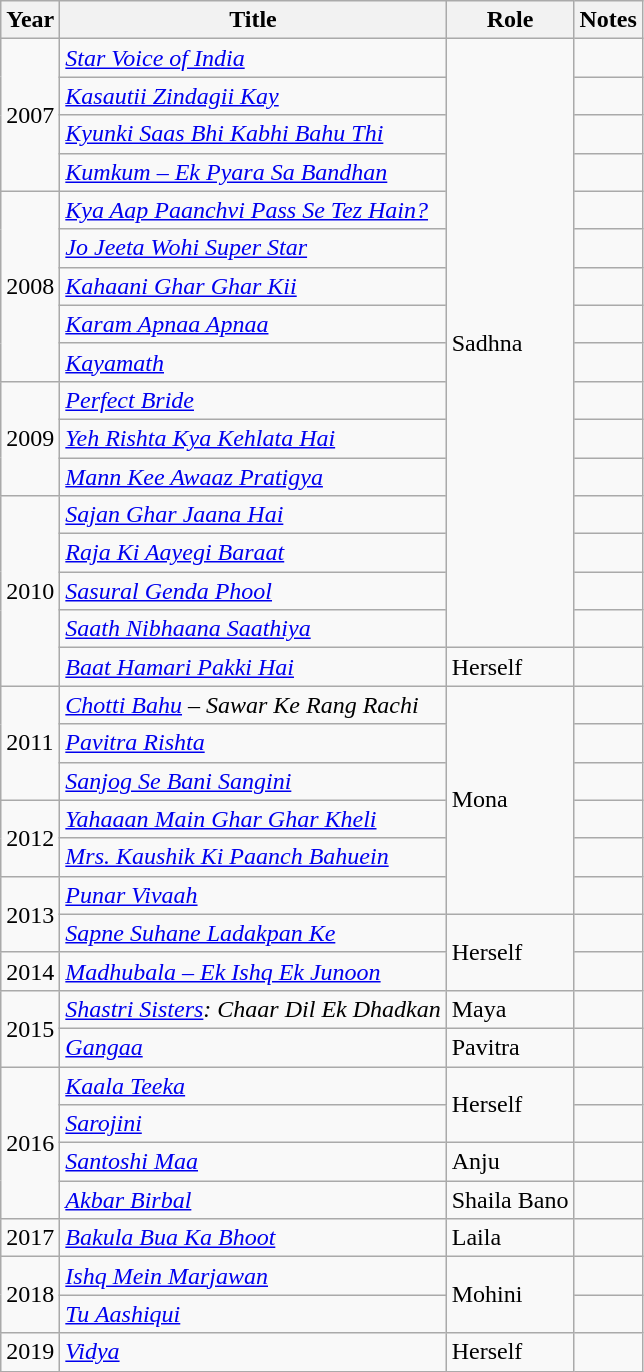<table class="wikitable">
<tr>
<th>Year</th>
<th>Title</th>
<th>Role</th>
<th>Notes</th>
</tr>
<tr>
<td rowspan="4">2007</td>
<td><em><a href='#'>Star Voice of India</a></em></td>
<td rowspan="16">Sadhna</td>
<td></td>
</tr>
<tr>
<td><em><a href='#'>Kasautii Zindagii Kay</a></em></td>
<td></td>
</tr>
<tr>
<td><em><a href='#'>Kyunki Saas Bhi Kabhi Bahu Thi</a></em></td>
<td></td>
</tr>
<tr>
<td><em><a href='#'>Kumkum – Ek Pyara Sa Bandhan</a></em></td>
<td></td>
</tr>
<tr>
<td rowspan="5">2008</td>
<td><em><a href='#'>Kya Aap Paanchvi Pass Se Tez Hain?</a></em></td>
<td></td>
</tr>
<tr>
<td><em><a href='#'>Jo Jeeta Wohi Super Star</a></em></td>
<td></td>
</tr>
<tr>
<td><em><a href='#'>Kahaani Ghar Ghar Kii</a></em></td>
<td></td>
</tr>
<tr>
<td><em><a href='#'>Karam Apnaa Apnaa</a></em></td>
<td></td>
</tr>
<tr>
<td><em><a href='#'>Kayamath</a></em></td>
<td></td>
</tr>
<tr>
<td rowspan="3">2009</td>
<td><em><a href='#'>Perfect Bride</a></em></td>
<td></td>
</tr>
<tr>
<td><em><a href='#'>Yeh Rishta Kya Kehlata Hai</a></em></td>
<td></td>
</tr>
<tr>
<td><em><a href='#'>Mann Kee Awaaz Pratigya</a></em></td>
<td></td>
</tr>
<tr>
<td rowspan="5">2010</td>
<td><em><a href='#'>Sajan Ghar Jaana Hai</a></em></td>
<td></td>
</tr>
<tr>
<td><em><a href='#'>Raja Ki Aayegi Baraat</a></em></td>
<td></td>
</tr>
<tr>
<td><em><a href='#'>Sasural Genda Phool</a></em></td>
<td></td>
</tr>
<tr>
<td><em><a href='#'>Saath Nibhaana Saathiya</a></em></td>
<td></td>
</tr>
<tr>
<td><em><a href='#'>Baat Hamari Pakki Hai</a></em></td>
<td>Herself</td>
<td></td>
</tr>
<tr>
<td rowspan="3">2011</td>
<td><em><a href='#'>Chotti Bahu</a> – Sawar Ke Rang Rachi</em></td>
<td rowspan="6">Mona</td>
<td></td>
</tr>
<tr>
<td><em><a href='#'>Pavitra Rishta</a></em></td>
<td></td>
</tr>
<tr>
<td><em><a href='#'>Sanjog Se Bani Sangini</a></em></td>
<td></td>
</tr>
<tr>
<td rowspan="2">2012</td>
<td><em><a href='#'>Yahaaan Main Ghar Ghar Kheli</a></em></td>
<td></td>
</tr>
<tr>
<td><em><a href='#'>Mrs. Kaushik Ki Paanch Bahuein</a></em></td>
<td></td>
</tr>
<tr>
<td rowspan="2">2013</td>
<td><em><a href='#'>Punar Vivaah</a></em></td>
<td></td>
</tr>
<tr>
<td><em><a href='#'>Sapne Suhane Ladakpan Ke</a></em></td>
<td rowspan="2">Herself</td>
<td></td>
</tr>
<tr>
<td>2014</td>
<td><em><a href='#'>Madhubala – Ek Ishq Ek Junoon</a></em></td>
<td></td>
</tr>
<tr>
<td rowspan="2">2015</td>
<td><em><a href='#'>Shastri Sisters</a>: Chaar Dil Ek Dhadkan</em></td>
<td>Maya</td>
<td></td>
</tr>
<tr>
<td><em><a href='#'>Gangaa</a></em></td>
<td>Pavitra</td>
<td></td>
</tr>
<tr>
<td rowspan="4">2016</td>
<td><em><a href='#'>Kaala Teeka</a></em></td>
<td rowspan="2">Herself</td>
<td></td>
</tr>
<tr>
<td><em><a href='#'>Sarojini</a></em></td>
<td></td>
</tr>
<tr>
<td><em><a href='#'>Santoshi Maa</a></em></td>
<td>Anju</td>
<td></td>
</tr>
<tr>
<td><em><a href='#'>Akbar Birbal</a></em></td>
<td>Shaila Bano</td>
<td></td>
</tr>
<tr>
<td>2017</td>
<td><em><a href='#'>Bakula Bua Ka Bhoot</a></em></td>
<td>Laila</td>
<td></td>
</tr>
<tr>
<td rowspan="2">2018</td>
<td><em><a href='#'>Ishq Mein Marjawan</a></em></td>
<td rowspan="2">Mohini</td>
<td></td>
</tr>
<tr>
<td><em><a href='#'>Tu Aashiqui</a></em></td>
<td></td>
</tr>
<tr>
<td>2019</td>
<td><em><a href='#'>Vidya</a></em></td>
<td>Herself</td>
<td></td>
</tr>
</table>
